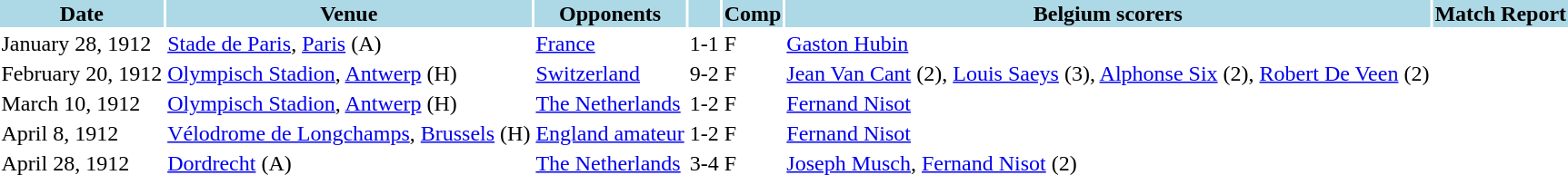<table>
<tr>
<th style="background: lightblue;">Date</th>
<th style="background: lightblue;">Venue</th>
<th style="background: lightblue;">Opponents</th>
<th style="background: lightblue;" align=center></th>
<th style="background: lightblue;" align=center>Comp</th>
<th style="background: lightblue;">Belgium scorers</th>
<th style="background: lightblue;">Match Report</th>
</tr>
<tr>
<td>January 28, 1912</td>
<td><a href='#'>Stade de Paris</a>, <a href='#'>Paris</a> (A)</td>
<td><a href='#'>France</a></td>
<td>1-1</td>
<td>F</td>
<td><a href='#'>Gaston Hubin</a></td>
<td></td>
</tr>
<tr>
<td>February 20, 1912</td>
<td><a href='#'>Olympisch Stadion</a>, <a href='#'>Antwerp</a> (H)</td>
<td><a href='#'>Switzerland</a></td>
<td>9-2</td>
<td>F</td>
<td><a href='#'>Jean Van Cant</a> (2), <a href='#'>Louis Saeys</a> (3), <a href='#'>Alphonse Six</a> (2), <a href='#'>Robert De Veen</a> (2)</td>
<td></td>
</tr>
<tr>
<td>March 10, 1912</td>
<td><a href='#'>Olympisch Stadion</a>, <a href='#'>Antwerp</a> (H)</td>
<td><a href='#'>The Netherlands</a></td>
<td>1-2</td>
<td>F</td>
<td><a href='#'>Fernand Nisot</a></td>
<td></td>
</tr>
<tr>
<td>April 8, 1912</td>
<td><a href='#'>Vélodrome de Longchamps</a>, <a href='#'>Brussels</a> (H)</td>
<td><a href='#'>England amateur</a></td>
<td>1-2</td>
<td>F</td>
<td><a href='#'>Fernand Nisot</a></td>
<td></td>
</tr>
<tr>
<td>April 28, 1912</td>
<td><a href='#'>Dordrecht</a> (A)</td>
<td><a href='#'>The Netherlands</a></td>
<td>3-4</td>
<td>F</td>
<td><a href='#'>Joseph Musch</a>, <a href='#'>Fernand Nisot</a> (2)</td>
<td></td>
</tr>
</table>
